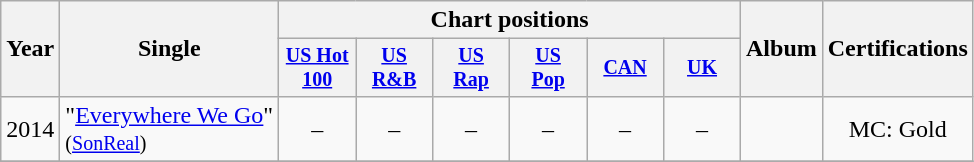<table class="wikitable" style="text-align:center;">
<tr>
<th rowspan="2">Year</th>
<th rowspan="2">Single</th>
<th colspan="6">Chart positions</th>
<th rowspan="2">Album</th>
<th rowspan="2">Certifications</th>
</tr>
<tr style="font-size:smaller;">
<th style="width:45px;"><a href='#'>US Hot 100</a></th>
<th style="width:45px;"><a href='#'>US<br>R&B</a></th>
<th style="width:45px;"><a href='#'>US<br> Rap</a></th>
<th style="width:45px;"><a href='#'>US<br> Pop</a></th>
<th style="width:45px;"><a href='#'>CAN</a></th>
<th style="width:45px;"><a href='#'>UK</a></th>
</tr>
<tr>
<td rowspan="1">2014</td>
<td style="text-align:left;">"<a href='#'>Everywhere We Go</a>"<br><small>(<a href='#'>SonReal</a>)</small></td>
<td>–</td>
<td>–</td>
<td>–</td>
<td>–</td>
<td>–</td>
<td>–</td>
<td></td>
<td>MC: Gold </td>
</tr>
<tr>
</tr>
</table>
